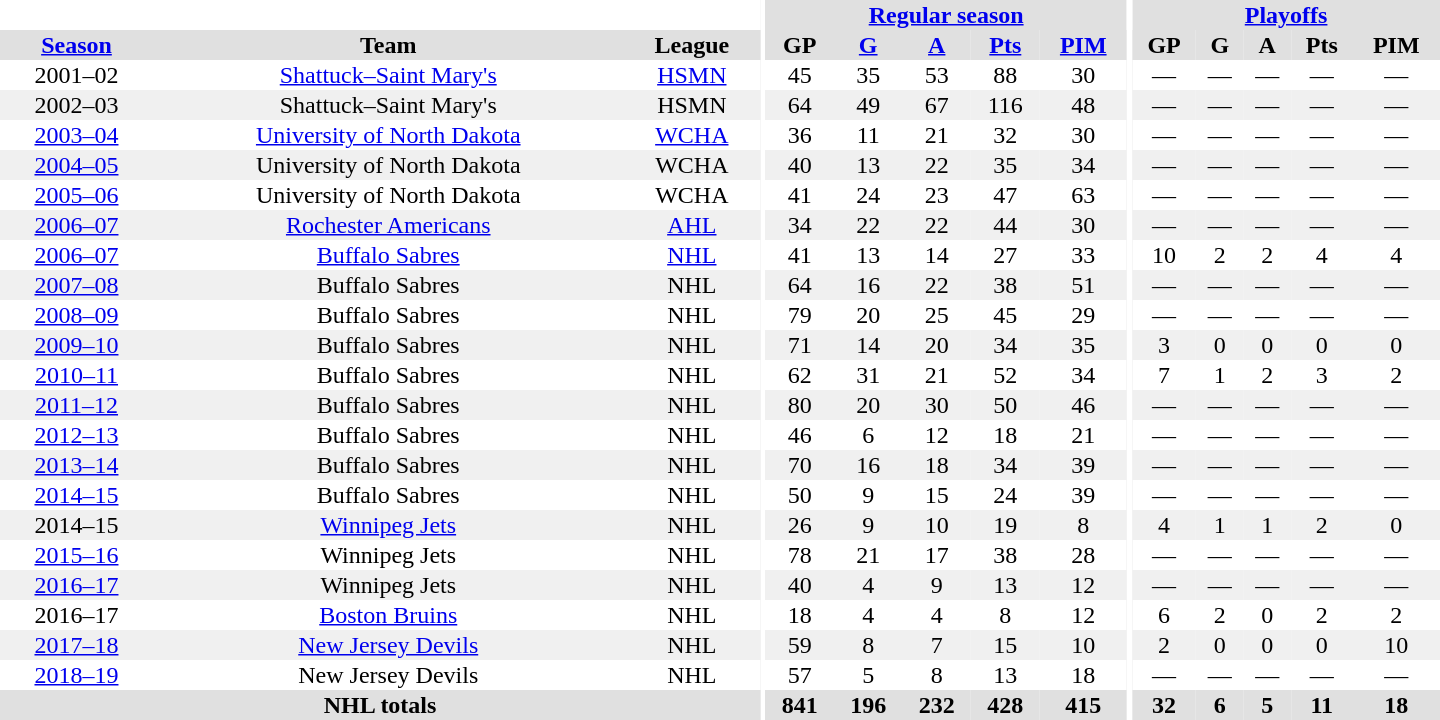<table border="0" cellpadding="1" cellspacing="0" style="text-align:center; width:60em">
<tr bgcolor="#e0e0e0">
<th colspan="3"  bgcolor="#ffffff"></th>
<th rowspan="99" bgcolor="#ffffff"></th>
<th colspan="5"><a href='#'>Regular season</a></th>
<th rowspan="99" bgcolor="#ffffff"></th>
<th colspan="5"><a href='#'>Playoffs</a></th>
</tr>
<tr bgcolor="#e0e0e0">
<th><a href='#'>Season</a></th>
<th>Team</th>
<th>League</th>
<th>GP</th>
<th><a href='#'>G</a></th>
<th><a href='#'>A</a></th>
<th><a href='#'>Pts</a></th>
<th><a href='#'>PIM</a></th>
<th>GP</th>
<th>G</th>
<th>A</th>
<th>Pts</th>
<th>PIM</th>
</tr>
<tr>
<td>2001–02</td>
<td><a href='#'>Shattuck–Saint Mary's</a></td>
<td><a href='#'>HSMN</a></td>
<td>45</td>
<td>35</td>
<td>53</td>
<td>88</td>
<td>30</td>
<td>—</td>
<td>—</td>
<td>—</td>
<td>—</td>
<td>—</td>
</tr>
<tr bgcolor="#f0f0f0">
<td>2002–03</td>
<td>Shattuck–Saint Mary's</td>
<td>HSMN</td>
<td>64</td>
<td>49</td>
<td>67</td>
<td>116</td>
<td>48</td>
<td>—</td>
<td>—</td>
<td>—</td>
<td>—</td>
<td>—</td>
</tr>
<tr>
<td><a href='#'>2003–04</a></td>
<td><a href='#'>University of North Dakota</a></td>
<td><a href='#'>WCHA</a></td>
<td>36</td>
<td>11</td>
<td>21</td>
<td>32</td>
<td>30</td>
<td>—</td>
<td>—</td>
<td>—</td>
<td>—</td>
<td>—</td>
</tr>
<tr bgcolor="#f0f0f0">
<td><a href='#'>2004–05</a></td>
<td>University of North Dakota</td>
<td>WCHA</td>
<td>40</td>
<td>13</td>
<td>22</td>
<td>35</td>
<td>34</td>
<td>—</td>
<td>—</td>
<td>—</td>
<td>—</td>
<td>—</td>
</tr>
<tr>
<td><a href='#'>2005–06</a></td>
<td>University of North Dakota</td>
<td>WCHA</td>
<td>41</td>
<td>24</td>
<td>23</td>
<td>47</td>
<td>63</td>
<td>—</td>
<td>—</td>
<td>—</td>
<td>—</td>
<td>—</td>
</tr>
<tr bgcolor="#f0f0f0">
<td><a href='#'>2006–07</a></td>
<td><a href='#'>Rochester Americans</a></td>
<td><a href='#'>AHL</a></td>
<td>34</td>
<td>22</td>
<td>22</td>
<td>44</td>
<td>30</td>
<td>—</td>
<td>—</td>
<td>—</td>
<td>—</td>
<td>—</td>
</tr>
<tr>
<td><a href='#'>2006–07</a></td>
<td><a href='#'>Buffalo Sabres</a></td>
<td><a href='#'>NHL</a></td>
<td>41</td>
<td>13</td>
<td>14</td>
<td>27</td>
<td>33</td>
<td>10</td>
<td>2</td>
<td>2</td>
<td>4</td>
<td>4</td>
</tr>
<tr bgcolor="#f0f0f0">
<td><a href='#'>2007–08</a></td>
<td>Buffalo Sabres</td>
<td>NHL</td>
<td>64</td>
<td>16</td>
<td>22</td>
<td>38</td>
<td>51</td>
<td>—</td>
<td>—</td>
<td>—</td>
<td>—</td>
<td>—</td>
</tr>
<tr>
<td><a href='#'>2008–09</a></td>
<td>Buffalo Sabres</td>
<td>NHL</td>
<td>79</td>
<td>20</td>
<td>25</td>
<td>45</td>
<td>29</td>
<td>—</td>
<td>—</td>
<td>—</td>
<td>—</td>
<td>—</td>
</tr>
<tr bgcolor="#f0f0f0">
<td><a href='#'>2009–10</a></td>
<td>Buffalo Sabres</td>
<td>NHL</td>
<td>71</td>
<td>14</td>
<td>20</td>
<td>34</td>
<td>35</td>
<td>3</td>
<td>0</td>
<td>0</td>
<td>0</td>
<td>0</td>
</tr>
<tr>
<td><a href='#'>2010–11</a></td>
<td>Buffalo Sabres</td>
<td>NHL</td>
<td>62</td>
<td>31</td>
<td>21</td>
<td>52</td>
<td>34</td>
<td>7</td>
<td>1</td>
<td>2</td>
<td>3</td>
<td>2</td>
</tr>
<tr bgcolor="#f0f0f0">
<td><a href='#'>2011–12</a></td>
<td>Buffalo Sabres</td>
<td>NHL</td>
<td>80</td>
<td>20</td>
<td>30</td>
<td>50</td>
<td>46</td>
<td>—</td>
<td>—</td>
<td>—</td>
<td>—</td>
<td>—</td>
</tr>
<tr>
<td><a href='#'>2012–13</a></td>
<td>Buffalo Sabres</td>
<td>NHL</td>
<td>46</td>
<td>6</td>
<td>12</td>
<td>18</td>
<td>21</td>
<td>—</td>
<td>—</td>
<td>—</td>
<td>—</td>
<td>—</td>
</tr>
<tr bgcolor="#f0f0f0">
<td><a href='#'>2013–14</a></td>
<td>Buffalo Sabres</td>
<td>NHL</td>
<td>70</td>
<td>16</td>
<td>18</td>
<td>34</td>
<td>39</td>
<td>—</td>
<td>—</td>
<td>—</td>
<td>—</td>
<td>—</td>
</tr>
<tr>
<td><a href='#'>2014–15</a></td>
<td>Buffalo Sabres</td>
<td>NHL</td>
<td>50</td>
<td>9</td>
<td>15</td>
<td>24</td>
<td>39</td>
<td>—</td>
<td>—</td>
<td>—</td>
<td>—</td>
<td>—</td>
</tr>
<tr bgcolor="#f0f0f0">
<td>2014–15</td>
<td><a href='#'>Winnipeg Jets</a></td>
<td>NHL</td>
<td>26</td>
<td>9</td>
<td>10</td>
<td>19</td>
<td>8</td>
<td>4</td>
<td>1</td>
<td>1</td>
<td>2</td>
<td>0</td>
</tr>
<tr>
<td><a href='#'>2015–16</a></td>
<td>Winnipeg Jets</td>
<td>NHL</td>
<td>78</td>
<td>21</td>
<td>17</td>
<td>38</td>
<td>28</td>
<td>—</td>
<td>—</td>
<td>—</td>
<td>—</td>
<td>—</td>
</tr>
<tr bgcolor="#f0f0f0">
<td><a href='#'>2016–17</a></td>
<td>Winnipeg Jets</td>
<td>NHL</td>
<td>40</td>
<td>4</td>
<td>9</td>
<td>13</td>
<td>12</td>
<td>—</td>
<td>—</td>
<td>—</td>
<td>—</td>
<td>—</td>
</tr>
<tr>
<td>2016–17</td>
<td><a href='#'>Boston Bruins</a></td>
<td>NHL</td>
<td>18</td>
<td>4</td>
<td>4</td>
<td>8</td>
<td>12</td>
<td>6</td>
<td>2</td>
<td>0</td>
<td>2</td>
<td>2</td>
</tr>
<tr bgcolor="#f0f0f0">
<td><a href='#'>2017–18</a></td>
<td><a href='#'>New Jersey Devils</a></td>
<td>NHL</td>
<td>59</td>
<td>8</td>
<td>7</td>
<td>15</td>
<td>10</td>
<td>2</td>
<td>0</td>
<td>0</td>
<td>0</td>
<td>10</td>
</tr>
<tr>
<td><a href='#'>2018–19</a></td>
<td>New Jersey Devils</td>
<td>NHL</td>
<td>57</td>
<td>5</td>
<td>8</td>
<td>13</td>
<td>18</td>
<td>—</td>
<td>—</td>
<td>—</td>
<td>—</td>
<td>—</td>
</tr>
<tr bgcolor="#e0e0e0">
<th colspan="3">NHL totals</th>
<th>841</th>
<th>196</th>
<th>232</th>
<th>428</th>
<th>415</th>
<th>32</th>
<th>6</th>
<th>5</th>
<th>11</th>
<th>18</th>
</tr>
</table>
